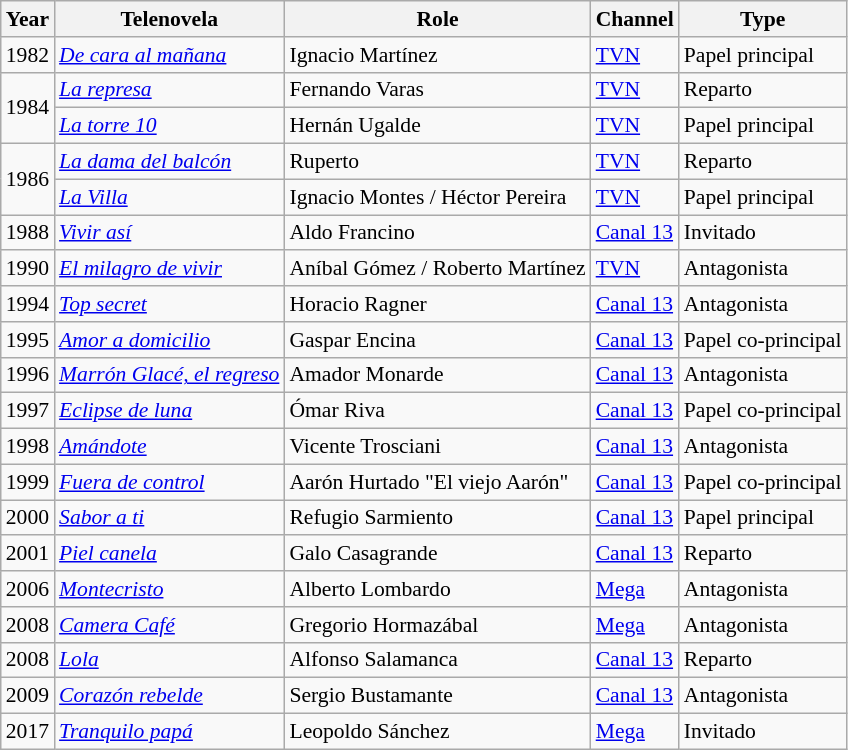<table class="wikitable" style="font-size: 90%;">
<tr>
<th>Year</th>
<th>Telenovela</th>
<th>Role</th>
<th>Channel</th>
<th>Type</th>
</tr>
<tr>
<td>1982</td>
<td><em><a href='#'>De cara al mañana</a></em></td>
<td>Ignacio Martínez</td>
<td><a href='#'>TVN</a></td>
<td>Papel principal</td>
</tr>
<tr>
<td rowspan="2">1984</td>
<td><em><a href='#'>La represa</a></em></td>
<td>Fernando Varas</td>
<td><a href='#'>TVN</a></td>
<td>Reparto</td>
</tr>
<tr>
<td><em><a href='#'>La torre 10</a></em></td>
<td>Hernán Ugalde</td>
<td><a href='#'>TVN</a></td>
<td>Papel principal</td>
</tr>
<tr>
<td rowspan="2">1986</td>
<td><em><a href='#'>La dama del balcón</a></em></td>
<td>Ruperto</td>
<td><a href='#'>TVN</a></td>
<td>Reparto</td>
</tr>
<tr>
<td><em><a href='#'>La Villa</a></em></td>
<td>Ignacio Montes / Héctor Pereira</td>
<td><a href='#'>TVN</a></td>
<td>Papel principal</td>
</tr>
<tr>
<td>1988</td>
<td><em><a href='#'>Vivir así</a></em></td>
<td>Aldo Francino</td>
<td><a href='#'>Canal 13</a></td>
<td>Invitado</td>
</tr>
<tr>
<td>1990</td>
<td><em><a href='#'>El milagro de vivir</a></em></td>
<td>Aníbal Gómez / Roberto Martínez</td>
<td><a href='#'>TVN</a></td>
<td>Antagonista</td>
</tr>
<tr>
<td>1994</td>
<td><em><a href='#'>Top secret</a></em></td>
<td>Horacio Ragner</td>
<td><a href='#'>Canal 13</a></td>
<td>Antagonista</td>
</tr>
<tr>
<td>1995</td>
<td><em><a href='#'>Amor a domicilio</a></em></td>
<td>Gaspar Encina</td>
<td><a href='#'>Canal 13</a></td>
<td>Papel co-principal</td>
</tr>
<tr>
<td>1996</td>
<td><em><a href='#'>Marrón Glacé, el regreso</a></em></td>
<td>Amador Monarde</td>
<td><a href='#'>Canal 13</a></td>
<td>Antagonista</td>
</tr>
<tr>
<td>1997</td>
<td><em><a href='#'>Eclipse de luna</a></em></td>
<td>Ómar Riva</td>
<td><a href='#'>Canal 13</a></td>
<td>Papel co-principal</td>
</tr>
<tr>
<td>1998</td>
<td><em><a href='#'>Amándote</a></em></td>
<td>Vicente Trosciani</td>
<td><a href='#'>Canal 13</a></td>
<td>Antagonista</td>
</tr>
<tr>
<td>1999</td>
<td><em><a href='#'>Fuera de control</a></em></td>
<td>Aarón Hurtado "El viejo Aarón"</td>
<td><a href='#'>Canal 13</a></td>
<td>Papel co-principal</td>
</tr>
<tr>
<td>2000</td>
<td><em><a href='#'>Sabor a ti</a></em></td>
<td>Refugio Sarmiento</td>
<td><a href='#'>Canal 13</a></td>
<td>Papel principal</td>
</tr>
<tr>
<td>2001</td>
<td><em><a href='#'>Piel canela</a></em></td>
<td>Galo Casagrande</td>
<td><a href='#'>Canal 13</a></td>
<td>Reparto</td>
</tr>
<tr>
<td>2006</td>
<td><em><a href='#'>Montecristo</a></em></td>
<td>Alberto Lombardo</td>
<td><a href='#'>Mega</a></td>
<td>Antagonista</td>
</tr>
<tr>
<td>2008</td>
<td><em><a href='#'>Camera Café</a></em></td>
<td>Gregorio Hormazábal</td>
<td><a href='#'>Mega</a></td>
<td>Antagonista</td>
</tr>
<tr>
<td>2008</td>
<td><em><a href='#'>Lola</a></em></td>
<td>Alfonso Salamanca</td>
<td><a href='#'>Canal 13</a></td>
<td>Reparto</td>
</tr>
<tr>
<td>2009</td>
<td><em><a href='#'>Corazón rebelde</a></em></td>
<td>Sergio Bustamante</td>
<td><a href='#'>Canal 13</a></td>
<td>Antagonista</td>
</tr>
<tr>
<td>2017</td>
<td><em><a href='#'>Tranquilo papá</a></em></td>
<td>Leopoldo Sánchez</td>
<td><a href='#'>Mega</a></td>
<td>Invitado</td>
</tr>
</table>
